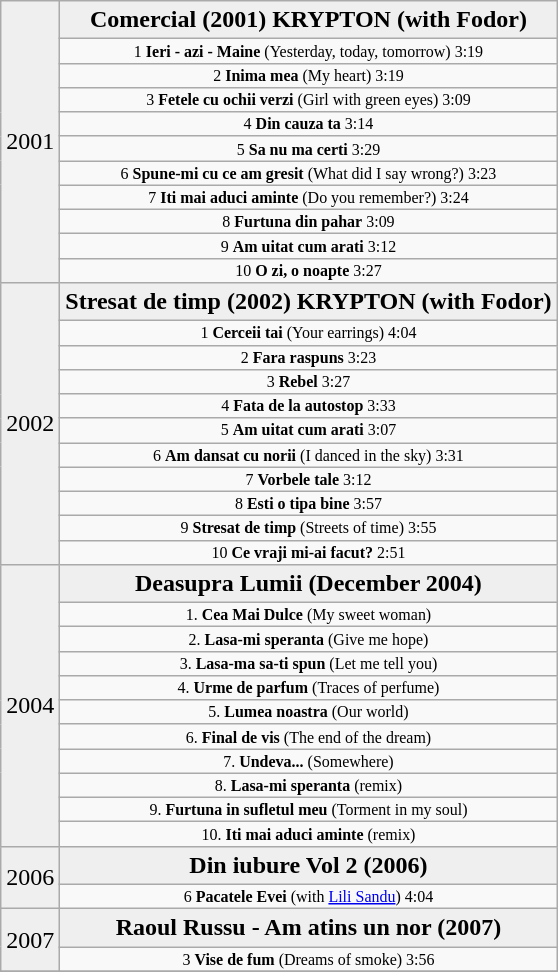<table class="wikitable" style="text-align:center;">
<tr style="background-color:#efefef">
<td rowspan="11" height="13" align="center">2001</td>
<td style="font-weight:bold" colspan="2" valign="bottom">Comercial (2001) KRYPTON (with Fodor)</td>
</tr>
<tr>
<td style="font-size:8pt"  valign="bottom">1 <strong>Ieri - azi - Maine</strong> (Yesterday, today, tomorrow) 3:19</td>
</tr>
<tr>
<td style="font-size:8pt"  valign="bottom">2 <strong>Inima mea</strong> (My heart) 3:19</td>
</tr>
<tr>
<td style="font-size:8pt"  valign="bottom">3 <strong>Fetele cu ochii verzi</strong> (Girl with green eyes) 3:09</td>
</tr>
<tr>
<td style="font-size:8pt"  valign="bottom">4 <strong>Din cauza ta</strong> 3:14</td>
</tr>
<tr>
<td style="font-size:8pt"  valign="bottom">5 <strong>Sa nu ma certi</strong> 3:29</td>
</tr>
<tr>
<td style="font-size:8pt"  valign="bottom">6 <strong>Spune-mi cu ce am gresit</strong> (What did I say wrong?) 3:23</td>
</tr>
<tr>
<td style="font-size:8pt"  valign="bottom">7 <strong>Iti mai aduci aminte</strong> (Do you remember?) 3:24</td>
</tr>
<tr>
<td style="font-size:8pt"  valign="bottom">8 <strong>Furtuna din pahar</strong> 3:09</td>
</tr>
<tr>
<td style="font-size:8pt"  valign="bottom">9 <strong>Am uitat cum arati</strong> 3:12</td>
</tr>
<tr>
<td style="font-size:8pt"  valign="bottom">10 <strong>O zi, o noapte</strong> 3:27</td>
</tr>
<tr style="background-color:#efefef">
<td rowspan="11" height="13" align="center">2002</td>
<td style="font-weight:bold" colspan="2" valign="bottom">Stresat de timp (2002) KRYPTON (with Fodor)</td>
</tr>
<tr>
<td style="font-size:8pt"  valign="bottom">1 <strong>Cerceii tai</strong> (Your earrings) 4:04</td>
</tr>
<tr>
<td style="font-size:8pt"  valign="bottom">2 <strong>Fara raspuns</strong> 3:23</td>
</tr>
<tr>
<td style="font-size:8pt"  valign="bottom">3 <strong>Rebel</strong> 3:27</td>
</tr>
<tr>
<td style="font-size:8pt"  valign="bottom">4 <strong>Fata de la autostop</strong> 3:33</td>
</tr>
<tr>
<td style="font-size:8pt"  valign="bottom">5 <strong>Am uitat cum arati</strong> 3:07</td>
</tr>
<tr>
<td style="font-size:8pt"  valign="bottom">6 <strong>Am dansat cu norii</strong> (I danced in the sky) 3:31</td>
</tr>
<tr>
<td style="font-size:8pt"  valign="bottom">7 <strong>Vorbele tale</strong> 3:12</td>
</tr>
<tr>
<td style="font-size:8pt"  valign="bottom">8 <strong>Esti o tipa bine</strong> 3:57</td>
</tr>
<tr>
<td style="font-size:8pt"  valign="bottom">9 <strong>Stresat de timp</strong> (Streets of time) 3:55</td>
</tr>
<tr>
<td style="font-size:8pt"  valign="bottom">10 <strong>Ce vraji mi-ai facut?</strong> 2:51</td>
</tr>
<tr style="background-color:#efefef">
<td rowspan="11" height="13" align="center">2004</td>
<td style="font-weight:bold" colspan="2" valign="bottom">Deasupra Lumii (December 2004)</td>
</tr>
<tr>
<td style="font-size:8pt"  valign="bottom">1. <strong>Cea Mai Dulce</strong> (My sweet woman)</td>
</tr>
<tr>
<td style="font-size:8pt"  valign="bottom">2. <strong>Lasa-mi speranta</strong> (Give me hope)</td>
</tr>
<tr>
<td style="font-size:8pt"  valign="bottom">3. <strong>Lasa-ma sa-ti spun</strong> (Let me tell you)</td>
</tr>
<tr>
<td style="font-size:8pt"  valign="bottom">4. <strong>Urme de parfum</strong> (Traces of perfume)</td>
</tr>
<tr>
<td style="font-size:8pt"  valign="bottom">5. <strong>Lumea noastra</strong> (Our world)</td>
</tr>
<tr>
<td style="font-size:8pt"  valign="bottom">6. <strong>Final de vis</strong> (The end of the dream)</td>
</tr>
<tr>
<td style="font-size:8pt"  valign="bottom">7. <strong>Undeva...</strong> (Somewhere)</td>
</tr>
<tr>
<td style="font-size:8pt"  valign="bottom">8. <strong>Lasa-mi speranta</strong> (remix)</td>
</tr>
<tr>
<td style="font-size:8pt"  valign="bottom">9. <strong>Furtuna in sufletul meu</strong> (Torment in my soul)</td>
</tr>
<tr>
<td style="font-size:8pt"  valign="bottom">10. <strong>Iti mai aduci aminte</strong> (remix)</td>
</tr>
<tr style="background-color:#efefef">
<td rowspan="2" height="13" align="center">2006</td>
<td style="font-weight:bold" colspan="2" valign="bottom">Din iubure Vol 2 (2006)</td>
</tr>
<tr>
<td style="font-size:8pt"  valign="bottom">6 <strong>Pacatele Evei</strong> (with <a href='#'>Lili Sandu</a>) 4:04</td>
</tr>
<tr style="background-color:#efefef">
<td rowspan="2" height="13" align="center">2007</td>
<td style="font-weight:bold" colspan="2" valign="bottom">Raoul Russu - Am atins un nor (2007)</td>
</tr>
<tr>
<td style="font-size:8pt"  valign="bottom">3 <strong>Vise de fum</strong> (Dreams of smoke) 3:56</td>
</tr>
<tr>
</tr>
</table>
